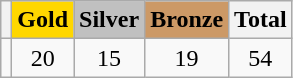<table class="wikitable">
<tr>
<th></th>
<th style="background-color:gold">Gold</th>
<th style="background-color:silver">Silver</th>
<th style="background-color:#CC9966">Bronze</th>
<th>Total</th>
</tr>
<tr align="center">
<td></td>
<td>20</td>
<td>15</td>
<td>19</td>
<td>54</td>
</tr>
</table>
